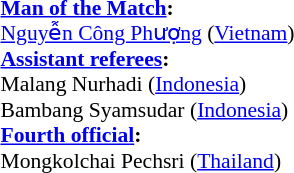<table width=50% style="font-size:90%;">
<tr>
<td><br><strong><a href='#'>Man of the Match</a>:</strong>	
<br><a href='#'>Nguyễn Công Phượng</a> (<a href='#'>Vietnam</a>)<br><strong><a href='#'>Assistant referees</a>:</strong>
<br>Malang Nurhadi (<a href='#'>Indonesia</a>)
<br>Bambang Syamsudar (<a href='#'>Indonesia</a>)
<br><strong><a href='#'>Fourth official</a>:</strong>
<br>Mongkolchai Pechsri (<a href='#'>Thailand</a>)</td>
</tr>
</table>
